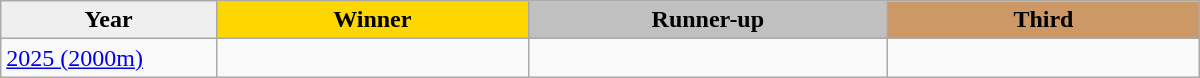<table class="wikitable sortable" style="width:800px;">
<tr>
<th style="width:18%; background:#efefef;">Year</th>
<th style="width:26%; background:gold">Winner</th>
<th style="width:30%; background:silver">Runner-up</th>
<th style="width:26%; background:#CC9966">Third</th>
</tr>
<tr>
<td><a href='#'>2025 (2000m)</a></td>
<td></td>
<td></td>
<td></td>
</tr>
</table>
